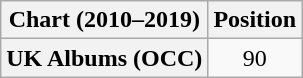<table class="wikitable plainrowheaders" style="text-align:center">
<tr>
<th scope="col">Chart (2010–2019)</th>
<th scope="col">Position</th>
</tr>
<tr>
<th scope="row">UK Albums (OCC)</th>
<td>90</td>
</tr>
</table>
